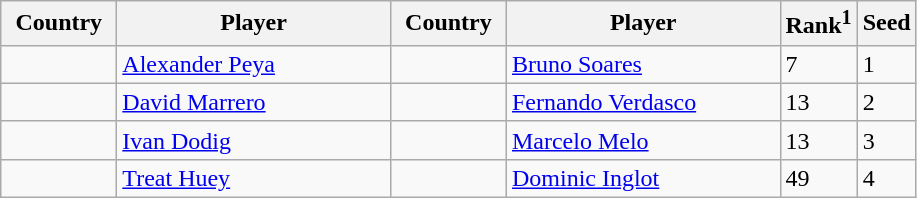<table class="sortable wikitable">
<tr>
<th width="70">Country</th>
<th width="175">Player</th>
<th width="70">Country</th>
<th width="175">Player</th>
<th>Rank<sup>1</sup></th>
<th>Seed</th>
</tr>
<tr>
<td></td>
<td><a href='#'>Alexander Peya</a></td>
<td></td>
<td><a href='#'>Bruno Soares</a></td>
<td>7</td>
<td>1</td>
</tr>
<tr>
<td></td>
<td><a href='#'>David Marrero</a></td>
<td></td>
<td><a href='#'>Fernando Verdasco</a></td>
<td>13</td>
<td>2</td>
</tr>
<tr>
<td></td>
<td><a href='#'>Ivan Dodig</a></td>
<td></td>
<td><a href='#'>Marcelo Melo</a></td>
<td>13</td>
<td>3</td>
</tr>
<tr>
<td></td>
<td><a href='#'>Treat Huey</a></td>
<td></td>
<td><a href='#'>Dominic Inglot</a></td>
<td>49</td>
<td>4</td>
</tr>
</table>
